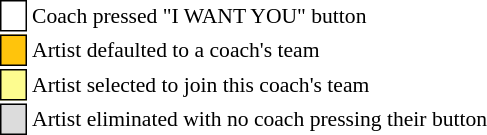<table class="toccolours" style="font-size: 90%; white-space: nowrap;">
<tr>
<td style="background:white; border:1px solid black;"> <strong></strong> </td>
<td>Coach pressed "I WANT YOU" button</td>
</tr>
<tr>
<td style="background:#ffc40c; border:1px solid black;">    </td>
<td>Artist defaulted to a coach's team</td>
</tr>
<tr>
<td style="background:#fdfc8f; border:1px solid black;">    </td>
<td style="padding-right: 8px">Artist selected to join this coach's team</td>
</tr>
<tr>
<td style="background:#dcdcdc; border:1px solid black;">    </td>
<td>Artist eliminated with no coach pressing their button</td>
</tr>
<tr>
<td></td>
</tr>
</table>
